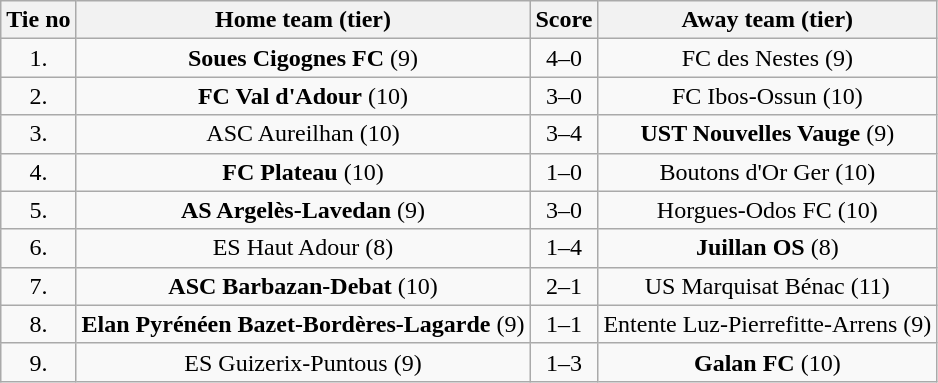<table class="wikitable" style="text-align: center">
<tr>
<th>Tie no</th>
<th>Home team (tier)</th>
<th>Score</th>
<th>Away team (tier)</th>
</tr>
<tr>
<td>1.</td>
<td><strong>Soues Cigognes FC</strong> (9)</td>
<td>4–0</td>
<td>FC des Nestes (9)</td>
</tr>
<tr>
<td>2.</td>
<td><strong>FC Val d'Adour</strong> (10)</td>
<td>3–0 </td>
<td>FC Ibos-Ossun (10)</td>
</tr>
<tr>
<td>3.</td>
<td>ASC Aureilhan (10)</td>
<td>3–4</td>
<td><strong>UST Nouvelles Vauge</strong> (9)</td>
</tr>
<tr>
<td>4.</td>
<td><strong>FC Plateau</strong> (10)</td>
<td>1–0</td>
<td>Boutons d'Or Ger (10)</td>
</tr>
<tr>
<td>5.</td>
<td><strong>AS Argelès-Lavedan</strong> (9)</td>
<td>3–0</td>
<td>Horgues-Odos FC (10)</td>
</tr>
<tr>
<td>6.</td>
<td>ES Haut Adour (8)</td>
<td>1–4</td>
<td><strong>Juillan OS</strong> (8)</td>
</tr>
<tr>
<td>7.</td>
<td><strong>ASC Barbazan-Debat</strong> (10)</td>
<td>2–1</td>
<td>US Marquisat Bénac (11)</td>
</tr>
<tr>
<td>8.</td>
<td><strong>Elan Pyrénéen Bazet-Bordères-Lagarde</strong> (9)</td>
<td>1–1 </td>
<td>Entente Luz-Pierrefitte-Arrens (9)</td>
</tr>
<tr>
<td>9.</td>
<td>ES Guizerix-Puntous (9)</td>
<td>1–3 </td>
<td><strong>Galan FC</strong> (10)</td>
</tr>
</table>
